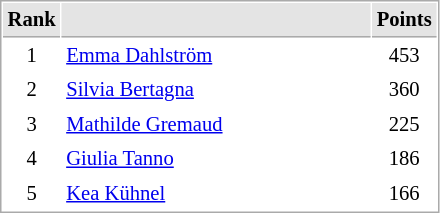<table cellspacing="1" cellpadding="3" style="border:1px solid #aaa; font-size:86%;">
<tr style="background:#e4e4e4;">
<th style="border-bottom:1px solid #aaa; width:10px;">Rank</th>
<th style="border-bottom:1px solid #aaa; width:200px;"></th>
<th style="border-bottom:1px solid #aaa; width:20px;">Points</th>
</tr>
<tr>
<td align=center>1</td>
<td> <a href='#'>Emma Dahlström</a></td>
<td align=center>453</td>
</tr>
<tr>
<td align=center>2</td>
<td> <a href='#'>Silvia Bertagna</a></td>
<td align=center>360</td>
</tr>
<tr>
<td align=center>3</td>
<td> <a href='#'>Mathilde Gremaud</a></td>
<td align=center>225</td>
</tr>
<tr>
<td align=center>4</td>
<td> <a href='#'>Giulia Tanno</a></td>
<td align=center>186</td>
</tr>
<tr>
<td align=center>5</td>
<td> <a href='#'>Kea Kühnel</a></td>
<td align=center>166</td>
</tr>
</table>
